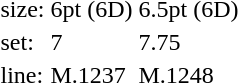<table style="margin-left:40px;">
<tr>
<td>size:</td>
<td>6pt (6D)</td>
<td>6.5pt (6D)</td>
</tr>
<tr>
<td>set:</td>
<td>7</td>
<td>7.75</td>
</tr>
<tr>
<td>line:</td>
<td>M.1237</td>
<td>M.1248</td>
</tr>
</table>
